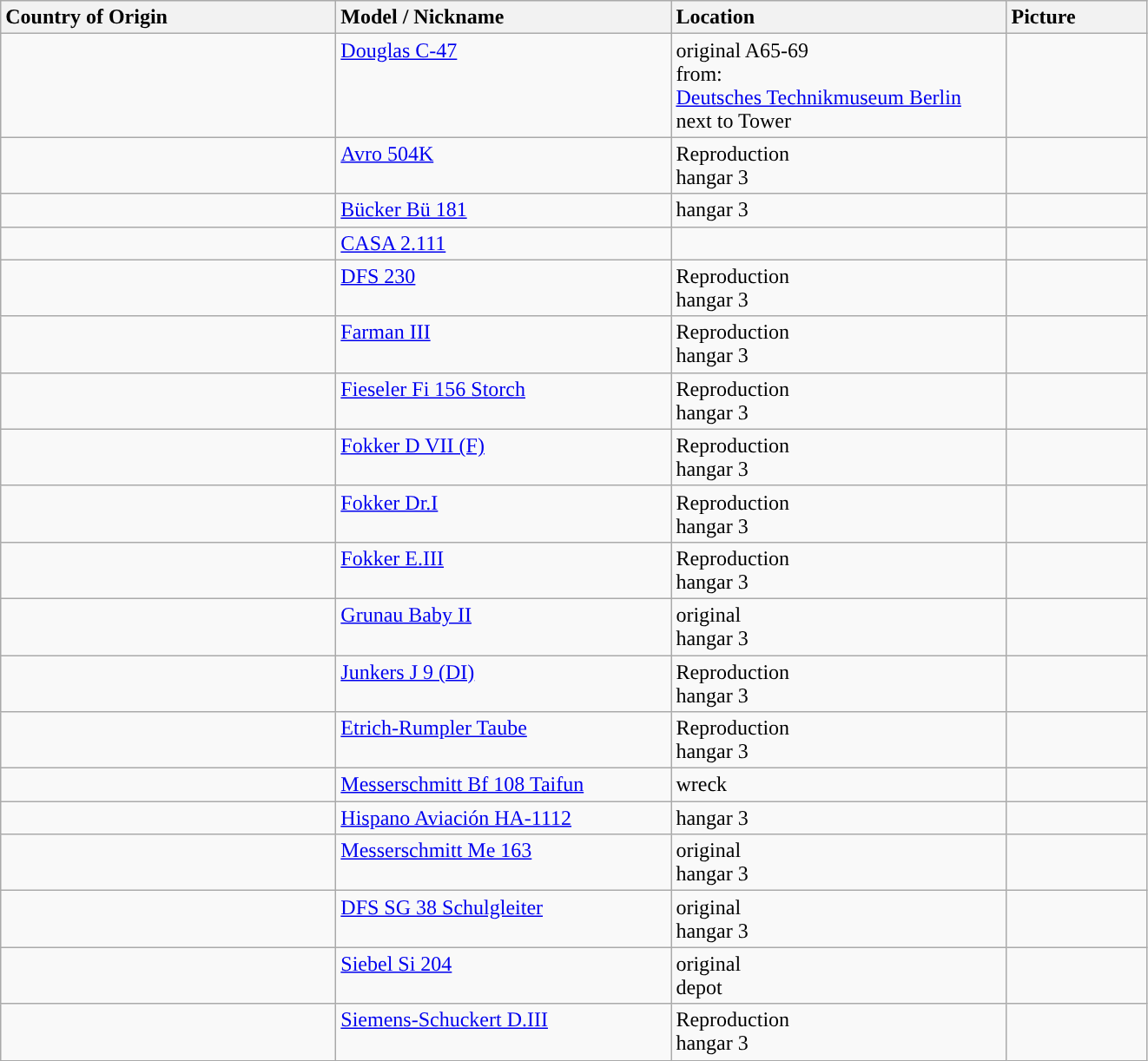<table class="wikitable sortable">
<tr>
<th style="text-align:left" width=250px>Country of Origin</th>
<th ! style="text-align:left" width=250px>Model / Nickname</th>
<th ! style="text-align:left" width=250px class="unsortable">Location</th>
<th ! style="text-align:left" width=100px class="unsortable">Picture</th>
</tr>
<tr style="vertical-align:top">
<td style="text-align:left"></td>
<td style="text-align:left"><a href='#'>Douglas C-47</a></td>
<td style="text-align:left">original A65-69<br>from:<br><a href='#'>Deutsches Technikmuseum Berlin</a> next to Tower</td>
<td style="text-align:left"></td>
</tr>
<tr style="vertical-align:top">
<td style="text-align:left"></td>
<td style="text-align:left"><a href='#'>Avro 504K</a></td>
<td style="text-align:left">Reproduction<br>hangar 3</td>
<td style="text-align:left"></td>
</tr>
<tr style="vertical-align:top">
<td style="text-align:left"></td>
<td style="text-align:left"><a href='#'>Bücker Bü 181</a></td>
<td style="text-align:left">hangar 3</td>
<td style="text-align:left"></td>
</tr>
<tr style="vertical-align:top">
<td style="text-align:left"></td>
<td style="text-align:left"><a href='#'>CASA 2.111</a></td>
<td style="text-align:left"></td>
<td style="text-align:left"></td>
</tr>
<tr style="vertical-align:top">
<td style="text-align:left"></td>
<td style="text-align:left"><a href='#'>DFS 230</a></td>
<td style="text-align:left">Reproduction<br>hangar 3</td>
<td style="text-align:left"></td>
</tr>
<tr style="vertical-align:top">
<td style="text-align:left"></td>
<td style="text-align:left"><a href='#'>Farman III</a></td>
<td style="text-align:left">Reproduction<br>hangar 3</td>
<td style="text-align:left"></td>
</tr>
<tr style="vertical-align:top">
<td style="text-align:left"></td>
<td style="text-align:left"><a href='#'>Fieseler Fi 156 Storch</a></td>
<td style="text-align:left">Reproduction<br>hangar 3</td>
<td style="text-align:left"></td>
</tr>
<tr style="vertical-align:top">
<td style="text-align:left"></td>
<td style="text-align:left"><a href='#'>Fokker D VII (F)</a></td>
<td style="text-align:left">Reproduction<br>hangar 3</td>
<td style="text-align:left"></td>
</tr>
<tr style="vertical-align:top">
<td style="text-align:left"></td>
<td style="text-align:left"><a href='#'>Fokker Dr.I</a></td>
<td style="text-align:left">Reproduction<br>hangar 3</td>
<td style="text-align:left"></td>
</tr>
<tr style="vertical-align:top">
<td style="text-align:left"></td>
<td style="text-align:left"><a href='#'>Fokker E.III</a></td>
<td style="text-align:left">Reproduction<br>hangar 3</td>
<td style="text-align:left"></td>
</tr>
<tr style="vertical-align:top">
<td style="text-align:left"></td>
<td style="text-align:left"><a href='#'>Grunau Baby II</a></td>
<td style="text-align:left">original<br>hangar 3</td>
<td style="text-align:left"></td>
</tr>
<tr style="vertical-align:top">
<td style="text-align:left"></td>
<td style="text-align:left"><a href='#'>Junkers J 9 (DI)</a></td>
<td style="text-align:left">Reproduction<br>hangar 3</td>
<td style="text-align:left"></td>
</tr>
<tr style="vertical-align:top">
<td style="text-align:left"></td>
<td style="text-align:left"><a href='#'>Etrich-Rumpler Taube</a></td>
<td style="text-align:left">Reproduction<br>hangar 3</td>
<td style="text-align:left"></td>
</tr>
<tr style="vertical-align:top">
<td style="text-align:left"></td>
<td style="text-align:left"><a href='#'>Messerschmitt Bf 108 Taifun</a></td>
<td style="text-align:left">wreck</td>
<td style="text-align:left"></td>
</tr>
<tr style="vertical-align:top">
<td style="text-align:left"></td>
<td style="text-align:left"><a href='#'>Hispano Aviación HA-1112</a></td>
<td style="text-align:left">hangar 3</td>
<td style="text-align:left"></td>
</tr>
<tr style="vertical-align:top">
<td style="text-align:left"></td>
<td style="text-align:left"><a href='#'>Messerschmitt Me 163</a></td>
<td style="text-align:left">original<br>hangar 3</td>
<td style="text-align:left"></td>
</tr>
<tr style="vertical-align:top">
<td style="text-align:left"></td>
<td style="text-align:left"><a href='#'>DFS SG 38 Schulgleiter</a></td>
<td style="text-align:left">original<br>hangar 3</td>
<td style="text-align:left"></td>
</tr>
<tr style="vertical-align:top">
<td style="text-align:left"></td>
<td style="text-align:left"><a href='#'>Siebel Si 204</a></td>
<td style="text-align:left">original<br>depot</td>
<td style="text-align:left"></td>
</tr>
<tr style="vertical-align:top">
<td style="text-align:left"></td>
<td style="text-align:left"><a href='#'>Siemens-Schuckert D.III</a></td>
<td style="text-align:left">Reproduction<br>hangar 3</td>
<td style="text-align:left"></td>
</tr>
</table>
